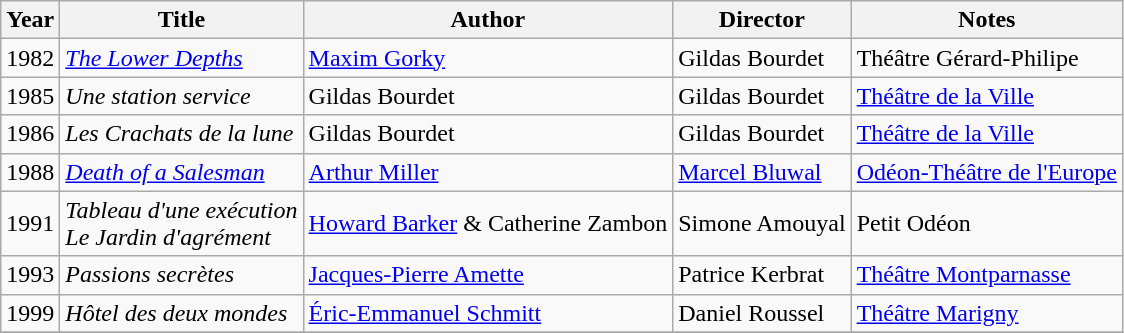<table class="wikitable">
<tr>
<th>Year</th>
<th>Title</th>
<th>Author</th>
<th>Director</th>
<th>Notes</th>
</tr>
<tr>
<td>1982</td>
<td><em><a href='#'>The Lower Depths</a></em></td>
<td><a href='#'>Maxim Gorky</a></td>
<td>Gildas Bourdet</td>
<td>Théâtre Gérard-Philipe</td>
</tr>
<tr>
<td>1985</td>
<td><em>Une station service</em></td>
<td>Gildas Bourdet</td>
<td>Gildas Bourdet</td>
<td><a href='#'>Théâtre de la Ville</a></td>
</tr>
<tr>
<td>1986</td>
<td><em>Les Crachats de la lune</em></td>
<td>Gildas Bourdet</td>
<td>Gildas Bourdet</td>
<td><a href='#'>Théâtre de la Ville</a></td>
</tr>
<tr>
<td>1988</td>
<td><em><a href='#'>Death of a Salesman</a></em></td>
<td><a href='#'>Arthur Miller</a></td>
<td><a href='#'>Marcel Bluwal</a></td>
<td><a href='#'>Odéon-Théâtre de l'Europe</a></td>
</tr>
<tr>
<td>1991</td>
<td><em>Tableau d'une exécution</em><br><em>Le Jardin d'agrément</em></td>
<td><a href='#'>Howard Barker</a> & Catherine Zambon</td>
<td>Simone Amouyal</td>
<td>Petit Odéon</td>
</tr>
<tr>
<td>1993</td>
<td><em>Passions secrètes</em></td>
<td><a href='#'>Jacques-Pierre Amette</a></td>
<td>Patrice Kerbrat</td>
<td><a href='#'>Théâtre Montparnasse</a></td>
</tr>
<tr>
<td>1999</td>
<td><em>Hôtel des deux mondes</em></td>
<td><a href='#'>Éric-Emmanuel Schmitt</a></td>
<td>Daniel Roussel</td>
<td><a href='#'>Théâtre Marigny</a></td>
</tr>
<tr>
</tr>
</table>
